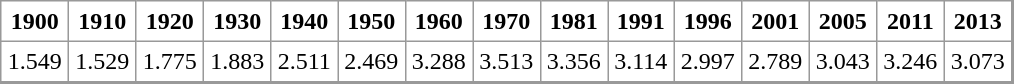<table align="center" rules="all" cellspacing="0" cellpadding="4" style="border: 1px solid #999; border-right: 2px solid #999; border-bottom:2px solid #999">
<tr>
<th>1900</th>
<th>1910</th>
<th>1920</th>
<th>1930</th>
<th>1940</th>
<th>1950</th>
<th>1960</th>
<th>1970</th>
<th>1981</th>
<th>1991</th>
<th>1996</th>
<th>2001</th>
<th>2005</th>
<th>2011</th>
<th>2013</th>
</tr>
<tr>
<td align=center>1.549</td>
<td align=center>1.529</td>
<td align=center>1.775</td>
<td align=center>1.883</td>
<td align=center>2.511</td>
<td align=center>2.469</td>
<td align=center>3.288</td>
<td align=center>3.513</td>
<td align=center>3.356</td>
<td align=center>3.114</td>
<td align=center>2.997</td>
<td align=center>2.789</td>
<td align=center>3.043</td>
<td align=center>3.246</td>
<td align=center>3.073</td>
</tr>
</table>
